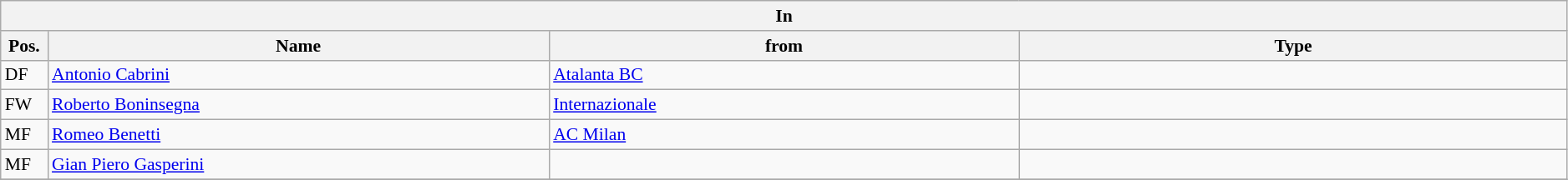<table class="wikitable" style="font-size:90%;width:99%;">
<tr>
<th colspan="4">In</th>
</tr>
<tr>
<th width=3%>Pos.</th>
<th width=32%>Name</th>
<th width=30%>from</th>
<th width=35%>Type</th>
</tr>
<tr>
<td>DF</td>
<td><a href='#'>Antonio Cabrini</a></td>
<td><a href='#'>Atalanta BC</a></td>
<td></td>
</tr>
<tr>
<td>FW</td>
<td><a href='#'>Roberto Boninsegna</a></td>
<td><a href='#'>Internazionale</a></td>
<td></td>
</tr>
<tr>
<td>MF</td>
<td><a href='#'>Romeo Benetti</a></td>
<td><a href='#'>AC Milan</a></td>
<td></td>
</tr>
<tr>
<td>MF</td>
<td><a href='#'>Gian Piero Gasperini</a></td>
<td></td>
<td></td>
</tr>
<tr>
</tr>
</table>
